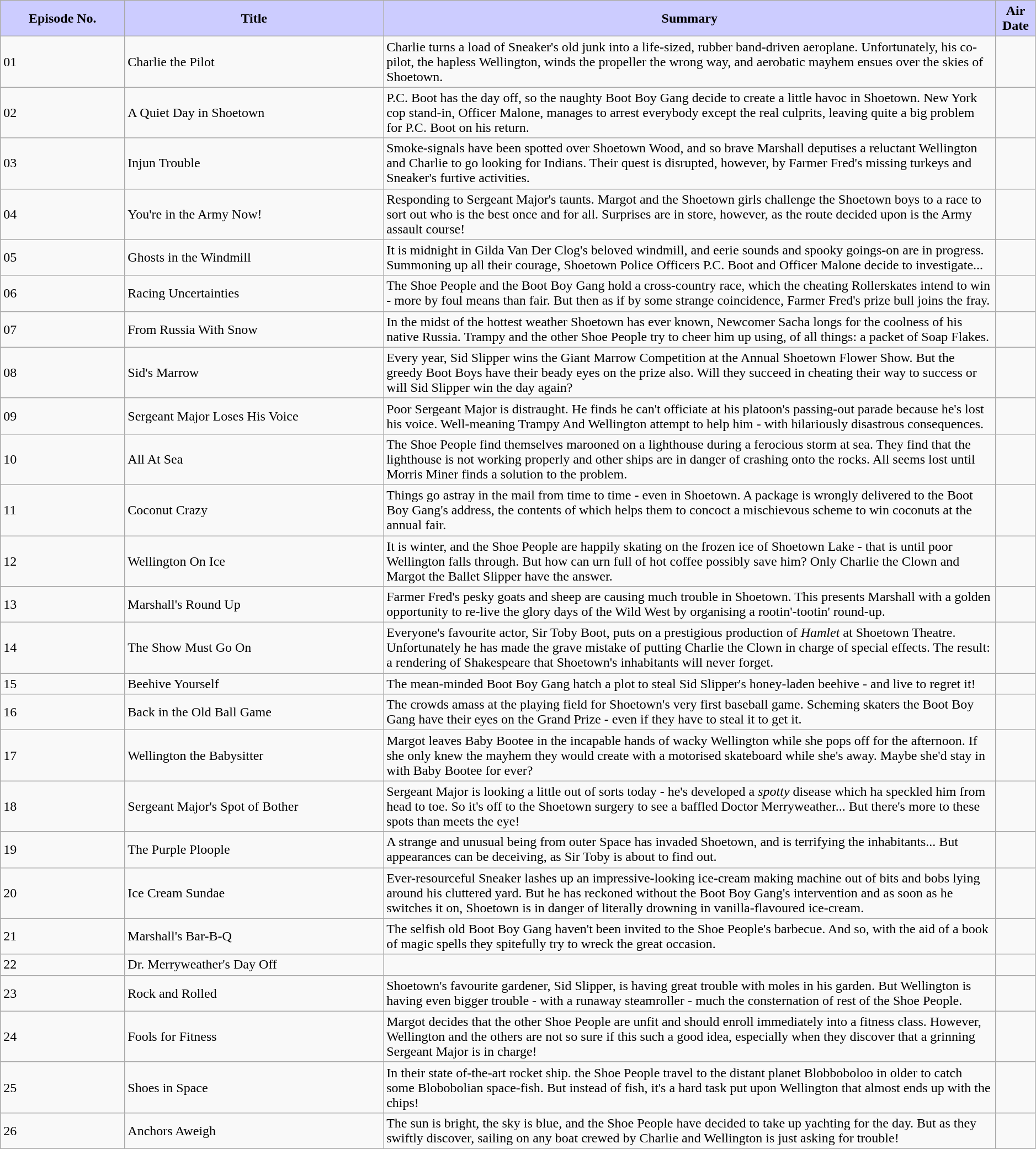<table class="wikitable sortable mw-collapsible" width="99%">
<tr>
<th style="background: #CCCCFF" width="12%">Episode No.</th>
<th style="background: #CCCCFF" width="25%">Title</th>
<th style="background: #CCCCFF">Summary</th>
<th style="background: #CCCCFF">Air Date</th>
</tr>
<tr>
<td>01</td>
<td>Charlie the Pilot</td>
<td>Charlie turns a load of Sneaker's old junk into a life-sized, rubber band-driven aeroplane. Unfortunately, his co-pilot, the hapless Wellington, winds the propeller the wrong way, and aerobatic mayhem ensues over the skies of Shoetown.</td>
<td></td>
</tr>
<tr>
<td>02</td>
<td>A Quiet Day in Shoetown</td>
<td>P.C. Boot has the day off, so the naughty Boot Boy Gang decide to create a little havoc in Shoetown. New York cop stand-in, Officer Malone, manages to arrest everybody except the real culprits, leaving quite a big problem for P.C. Boot on his return.</td>
<td></td>
</tr>
<tr>
<td>03</td>
<td>Injun Trouble</td>
<td>Smoke-signals have been spotted over Shoetown Wood, and so brave Marshall deputises a reluctant Wellington and Charlie to go looking for Indians. Their quest is disrupted, however, by Farmer Fred's missing turkeys and Sneaker's furtive activities.</td>
<td></td>
</tr>
<tr>
<td>04</td>
<td>You're in the Army Now!</td>
<td>Responding to Sergeant Major's taunts. Margot and the Shoetown girls challenge the Shoetown boys to a race to sort out who is the best once and for all. Surprises are in store, however, as the route decided upon is the Army assault course!</td>
<td></td>
</tr>
<tr>
<td>05</td>
<td>Ghosts in the Windmill</td>
<td>It is midnight in Gilda Van Der Clog's beloved windmill, and eerie sounds and spooky goings-on are in progress. Summoning up all their courage, Shoetown Police Officers P.C. Boot and Officer Malone decide to investigate...</td>
<td></td>
</tr>
<tr>
<td>06</td>
<td>Racing Uncertainties</td>
<td>The Shoe People and the Boot Boy Gang hold a cross-country race, which the cheating Rollerskates intend to win - more by foul means than fair. But then as if by some strange coincidence, Farmer Fred's prize bull joins the fray.</td>
<td></td>
</tr>
<tr>
<td>07</td>
<td>From Russia With Snow</td>
<td>In the midst of the hottest weather Shoetown has ever known, Newcomer Sacha longs for the coolness of his native Russia. Trampy and the other Shoe People try to cheer him up using, of all things: a packet of Soap Flakes.</td>
<td></td>
</tr>
<tr>
<td>08</td>
<td>Sid's Marrow</td>
<td>Every year, Sid Slipper wins the Giant Marrow Competition at the Annual Shoetown Flower Show. But the greedy Boot Boys have their beady eyes on the prize also. Will they succeed in cheating their way to success or will Sid Slipper win the day again?</td>
<td></td>
</tr>
<tr>
<td>09</td>
<td>Sergeant Major Loses His Voice</td>
<td>Poor Sergeant Major is distraught. He finds he can't officiate at his platoon's passing-out parade because he's lost his voice. Well-meaning Trampy And Wellington attempt to help him - with hilariously disastrous consequences.</td>
<td></td>
</tr>
<tr>
<td>10</td>
<td>All At Sea</td>
<td>The Shoe People find themselves marooned on a lighthouse during a ferocious storm at sea. They find that the lighthouse is not working properly and other ships are in danger of crashing onto the rocks. All seems lost until Morris Miner finds a solution to the problem.</td>
<td></td>
</tr>
<tr>
<td>11</td>
<td>Coconut Crazy</td>
<td>Things go astray in the mail from time to time - even in Shoetown. A package is wrongly delivered to the Boot Boy Gang's address, the contents of which helps them to concoct a mischievous scheme to win coconuts at the annual fair.</td>
<td></td>
</tr>
<tr>
<td>12</td>
<td>Wellington On Ice</td>
<td>It is winter, and the Shoe People are happily skating on the frozen ice of Shoetown Lake - that is until poor Wellington falls through. But how can urn full of hot coffee possibly save him? Only Charlie the Clown and Margot the Ballet Slipper have the answer.</td>
<td></td>
</tr>
<tr>
<td>13</td>
<td>Marshall's Round Up</td>
<td>Farmer Fred's pesky goats and sheep are causing much trouble in Shoetown. This presents Marshall with a golden opportunity to re-live the glory days of the Wild West by organising a rootin'-tootin' round-up.</td>
<td></td>
</tr>
<tr>
<td>14</td>
<td>The Show Must Go On</td>
<td>Everyone's favourite actor, Sir Toby Boot, puts on a prestigious production of <em>Hamlet</em> at Shoetown Theatre. Unfortunately he has made the grave mistake of putting Charlie the Clown in charge of special effects. The result: a rendering of Shakespeare that Shoetown's inhabitants will never forget.</td>
<td></td>
</tr>
<tr>
<td>15</td>
<td>Beehive Yourself</td>
<td>The mean-minded Boot Boy Gang hatch a plot to steal Sid Slipper's honey-laden beehive - and live to regret it!</td>
<td></td>
</tr>
<tr>
<td>16</td>
<td>Back in the Old Ball Game</td>
<td>The crowds amass at the playing field for Shoetown's very first baseball game. Scheming skaters the Boot Boy Gang have their eyes on the Grand Prize - even if they have to steal it to get it.</td>
<td></td>
</tr>
<tr>
<td>17</td>
<td>Wellington the Babysitter</td>
<td>Margot leaves Baby Bootee in the incapable hands of wacky Wellington while she pops off for the afternoon. If she only knew the mayhem they would create with a motorised skateboard while she's away. Maybe she'd stay in with Baby Bootee for ever?</td>
<td></td>
</tr>
<tr>
<td>18</td>
<td>Sergeant Major's Spot of Bother</td>
<td>Sergeant Major is looking a little out of sorts  today - he's developed a <em>spotty</em> disease which ha speckled him from head to toe. So it's off to the Shoetown surgery to see a baffled Doctor Merryweather... But there's more to these spots than meets the eye!</td>
<td></td>
</tr>
<tr>
<td>19</td>
<td>The Purple Ploople</td>
<td>A strange and unusual being from outer Space has invaded Shoetown, and is terrifying the inhabitants... But appearances can be deceiving, as Sir Toby is about to find out.</td>
<td></td>
</tr>
<tr>
<td>20</td>
<td>Ice Cream Sundae</td>
<td>Ever-resourceful Sneaker lashes up an impressive-looking ice-cream making machine out of bits and bobs lying around his cluttered yard. But he has reckoned without the Boot Boy Gang's intervention and as soon as he switches it on, Shoetown is in danger of literally drowning in vanilla-flavoured ice-cream.</td>
<td></td>
</tr>
<tr>
<td>21</td>
<td>Marshall's Bar-B-Q</td>
<td>The selfish old Boot Boy Gang haven't been invited to the Shoe People's barbecue. And so, with the aid of a book of magic spells they spitefully try to wreck the great occasion.</td>
<td></td>
</tr>
<tr>
<td>22</td>
<td>Dr. Merryweather's Day Off</td>
<td></td>
<td></td>
</tr>
<tr>
<td>23</td>
<td>Rock and Rolled</td>
<td>Shoetown's favourite gardener, Sid Slipper, is having great trouble with moles in his garden. But Wellington is having even bigger trouble - with a runaway steamroller - much the consternation of rest of the Shoe People.</td>
<td></td>
</tr>
<tr>
<td>24</td>
<td>Fools for Fitness</td>
<td>Margot decides that the other Shoe People are unfit and should enroll immediately into a fitness class. However, Wellington and the others are not so sure if this such a good idea, especially when they discover that a grinning Sergeant Major is in charge!</td>
<td></td>
</tr>
<tr>
<td>25</td>
<td>Shoes in Space</td>
<td>In their state of-the-art rocket ship. the Shoe People travel to the distant planet Blobboboloo in older to catch some Blobobolian space-fish. But instead of fish, it's a hard task put upon Wellington that almost ends up with the chips!</td>
<td></td>
</tr>
<tr>
<td>26</td>
<td>Anchors Aweigh</td>
<td>The sun is bright, the sky is blue, and the Shoe People have decided to take up yachting for the day. But as they swiftly discover, sailing on any boat crewed by Charlie and Wellington is just asking for trouble!</td>
<td></td>
</tr>
</table>
